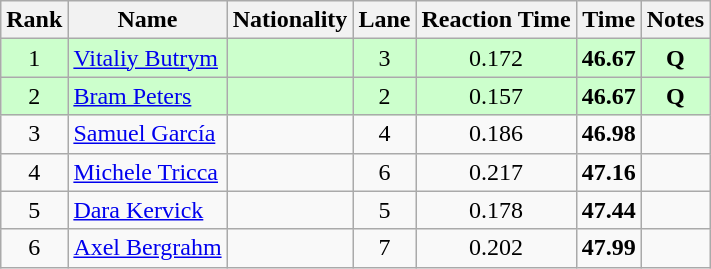<table class="wikitable sortable" style="text-align:center">
<tr>
<th>Rank</th>
<th>Name</th>
<th>Nationality</th>
<th>Lane</th>
<th>Reaction Time</th>
<th>Time</th>
<th>Notes</th>
</tr>
<tr bgcolor=ccffcc>
<td>1</td>
<td align=left><a href='#'>Vitaliy Butrym</a></td>
<td align=left></td>
<td>3</td>
<td>0.172</td>
<td><strong>46.67</strong></td>
<td><strong>Q</strong></td>
</tr>
<tr bgcolor=ccffcc>
<td>2</td>
<td align=left><a href='#'>Bram Peters</a></td>
<td align=left></td>
<td>2</td>
<td>0.157</td>
<td><strong>46.67</strong></td>
<td><strong>Q</strong></td>
</tr>
<tr>
<td>3</td>
<td align=left><a href='#'>Samuel García</a></td>
<td align=left></td>
<td>4</td>
<td>0.186</td>
<td><strong>46.98</strong></td>
<td></td>
</tr>
<tr>
<td>4</td>
<td align=left><a href='#'>Michele Tricca</a></td>
<td align=left></td>
<td>6</td>
<td>0.217</td>
<td><strong>47.16</strong></td>
<td></td>
</tr>
<tr>
<td>5</td>
<td align=left><a href='#'>Dara Kervick</a></td>
<td align=left></td>
<td>5</td>
<td>0.178</td>
<td><strong>47.44</strong></td>
<td></td>
</tr>
<tr>
<td>6</td>
<td align=left><a href='#'>Axel Bergrahm</a></td>
<td align=left></td>
<td>7</td>
<td>0.202</td>
<td><strong>47.99</strong></td>
<td></td>
</tr>
</table>
